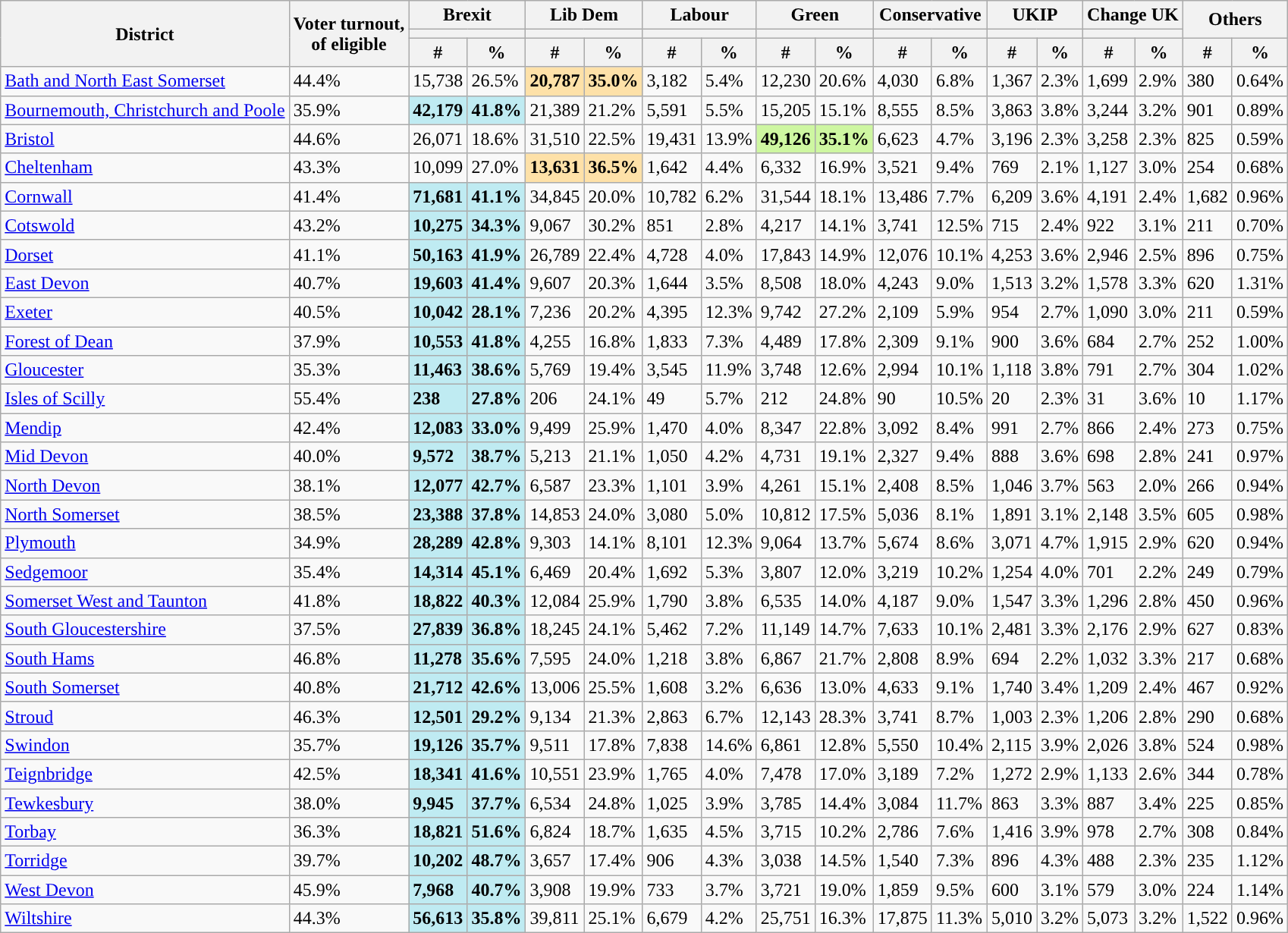<table class="wikitable sortable">
<tr>
<th rowspan=3>District</th>
<th rowspan=3>Voter turnout,<br>of eligible</th>
<th colspan="2">Brexit</th>
<th colspan="2">Lib Dem</th>
<th colspan="2">Labour</th>
<th colspan="2">Green</th>
<th colspan="2">Conservative</th>
<th colspan="2">UKIP</th>
<th colspan="2">Change UK</th>
<th colspan="2" rowspan="2">Others</th>
</tr>
<tr>
<th colspan="2" style="background:"></th>
<th colspan="2" style="background:"></th>
<th colspan="2" style="background:"></th>
<th colspan="2" style="background:"></th>
<th colspan="2" style="background:"></th>
<th colspan="2" style="background:"></th>
<th colspan="2" style="background:"></th>
</tr>
<tr>
<th>#</th>
<th>%</th>
<th>#</th>
<th>%</th>
<th>#</th>
<th>%</th>
<th>#</th>
<th>%</th>
<th>#</th>
<th>%</th>
<th>#</th>
<th>%</th>
<th>#</th>
<th>%</th>
<th>#</th>
<th>%</th>
</tr>
<tr>
<td><a href='#'>Bath and North East Somerset</a></td>
<td>44.4%</td>
<td>15,738</td>
<td>26.5%</td>
<td style="background:#FEE1A8"><strong>20,787</strong></td>
<td style="background:#FEE1A8"><strong>35.0%</strong></td>
<td>3,182</td>
<td>5.4%</td>
<td>12,230</td>
<td>20.6%</td>
<td>4,030</td>
<td>6.8%</td>
<td>1,367</td>
<td>2.3%</td>
<td>1,699</td>
<td>2.9%</td>
<td>380</td>
<td>0.64%</td>
</tr>
<tr>
<td><a href='#'>Bournemouth, Christchurch and Poole</a></td>
<td>35.9%</td>
<td style="background:#BFEBF2"><strong>42,179</strong></td>
<td style="background:#BFEBF2"><strong>41.8%</strong></td>
<td>21,389</td>
<td>21.2%</td>
<td>5,591</td>
<td>5.5%</td>
<td>15,205</td>
<td>15.1%</td>
<td>8,555</td>
<td>8.5%</td>
<td>3,863</td>
<td>3.8%</td>
<td>3,244</td>
<td>3.2%</td>
<td>901</td>
<td>0.89%</td>
</tr>
<tr>
<td><a href='#'>Bristol</a></td>
<td>44.6%</td>
<td>26,071</td>
<td>18.6%</td>
<td>31,510</td>
<td>22.5%</td>
<td>19,431</td>
<td>13.9%</td>
<td style="background:#cef7a1"><strong>49,126</strong></td>
<td style="background:#cef7a1"><strong>35.1%</strong></td>
<td>6,623</td>
<td>4.7%</td>
<td>3,196</td>
<td>2.3%</td>
<td>3,258</td>
<td>2.3%</td>
<td>825</td>
<td>0.59%</td>
</tr>
<tr>
<td><a href='#'>Cheltenham</a></td>
<td>43.3%</td>
<td>10,099</td>
<td>27.0%</td>
<td style="background:#FEE1A8"><strong>13,631</strong></td>
<td style="background:#FEE1A8"><strong>36.5%</strong></td>
<td>1,642</td>
<td>4.4%</td>
<td>6,332</td>
<td>16.9%</td>
<td>3,521</td>
<td>9.4%</td>
<td>769</td>
<td>2.1%</td>
<td>1,127</td>
<td>3.0%</td>
<td>254</td>
<td>0.68%</td>
</tr>
<tr>
<td><a href='#'>Cornwall</a></td>
<td>41.4%</td>
<td style="background:#BFEBF2"><strong>71,681</strong></td>
<td style="background:#BFEBF2"><strong>41.1%</strong></td>
<td>34,845</td>
<td>20.0%</td>
<td>10,782</td>
<td>6.2%</td>
<td>31,544</td>
<td>18.1%</td>
<td>13,486</td>
<td>7.7%</td>
<td>6,209</td>
<td>3.6%</td>
<td>4,191</td>
<td>2.4%</td>
<td>1,682</td>
<td>0.96%</td>
</tr>
<tr>
<td><a href='#'>Cotswold</a></td>
<td>43.2%</td>
<td style="background:#BFEBF2"><strong>10,275</strong></td>
<td style="background:#BFEBF2"><strong>34.3%</strong></td>
<td>9,067</td>
<td>30.2%</td>
<td>851</td>
<td>2.8%</td>
<td>4,217</td>
<td>14.1%</td>
<td>3,741</td>
<td>12.5%</td>
<td>715</td>
<td>2.4%</td>
<td>922</td>
<td>3.1%</td>
<td>211</td>
<td>0.70%</td>
</tr>
<tr>
<td><a href='#'>Dorset</a></td>
<td>41.1%</td>
<td style="background:#BFEBF2"><strong>50,163</strong></td>
<td style="background:#BFEBF2"><strong>41.9%</strong></td>
<td>26,789</td>
<td>22.4%</td>
<td>4,728</td>
<td>4.0%</td>
<td>17,843</td>
<td>14.9%</td>
<td>12,076</td>
<td>10.1%</td>
<td>4,253</td>
<td>3.6%</td>
<td>2,946</td>
<td>2.5%</td>
<td>896</td>
<td>0.75%</td>
</tr>
<tr>
<td><a href='#'>East Devon</a></td>
<td>40.7%</td>
<td style="background:#BFEBF2"><strong>19,603</strong></td>
<td style="background:#BFEBF2"><strong>41.4%</strong></td>
<td>9,607</td>
<td>20.3%</td>
<td>1,644</td>
<td>3.5%</td>
<td>8,508</td>
<td>18.0%</td>
<td>4,243</td>
<td>9.0%</td>
<td>1,513</td>
<td>3.2%</td>
<td>1,578</td>
<td>3.3%</td>
<td>620</td>
<td>1.31%</td>
</tr>
<tr>
<td><a href='#'>Exeter</a></td>
<td>40.5%</td>
<td style="background:#BFEBF2"><strong>10,042</strong></td>
<td style="background:#BFEBF2"><strong>28.1%</strong></td>
<td>7,236</td>
<td>20.2%</td>
<td>4,395</td>
<td>12.3%</td>
<td>9,742</td>
<td>27.2%</td>
<td>2,109</td>
<td>5.9%</td>
<td>954</td>
<td>2.7%</td>
<td>1,090</td>
<td>3.0%</td>
<td>211</td>
<td>0.59%</td>
</tr>
<tr>
<td><a href='#'>Forest of Dean</a></td>
<td>37.9%</td>
<td style="background:#BFEBF2"><strong>10,553</strong></td>
<td style="background:#BFEBF2"><strong>41.8%</strong></td>
<td>4,255</td>
<td>16.8%</td>
<td>1,833</td>
<td>7.3%</td>
<td>4,489</td>
<td>17.8%</td>
<td>2,309</td>
<td>9.1%</td>
<td>900</td>
<td>3.6%</td>
<td>684</td>
<td>2.7%</td>
<td>252</td>
<td>1.00%</td>
</tr>
<tr>
<td><a href='#'>Gloucester</a></td>
<td>35.3%</td>
<td style="background:#BFEBF2"><strong>11,463</strong></td>
<td style="background:#BFEBF2"><strong>38.6%</strong></td>
<td>5,769</td>
<td>19.4%</td>
<td>3,545</td>
<td>11.9%</td>
<td>3,748</td>
<td>12.6%</td>
<td>2,994</td>
<td>10.1%</td>
<td>1,118</td>
<td>3.8%</td>
<td>791</td>
<td>2.7%</td>
<td>304</td>
<td>1.02%</td>
</tr>
<tr>
<td><a href='#'>Isles of Scilly</a></td>
<td>55.4%</td>
<td style="background:#BFEBF2"><strong>238</strong></td>
<td style="background:#BFEBF2"><strong>27.8%</strong></td>
<td>206</td>
<td>24.1%</td>
<td>49</td>
<td>5.7%</td>
<td>212</td>
<td>24.8%</td>
<td>90</td>
<td>10.5%</td>
<td>20</td>
<td>2.3%</td>
<td>31</td>
<td>3.6%</td>
<td>10</td>
<td>1.17%</td>
</tr>
<tr>
<td><a href='#'>Mendip</a></td>
<td>42.4%</td>
<td style="background:#BFEBF2"><strong>12,083</strong></td>
<td style="background:#BFEBF2"><strong>33.0%</strong></td>
<td>9,499</td>
<td>25.9%</td>
<td>1,470</td>
<td>4.0%</td>
<td>8,347</td>
<td>22.8%</td>
<td>3,092</td>
<td>8.4%</td>
<td>991</td>
<td>2.7%</td>
<td>866</td>
<td>2.4%</td>
<td>273</td>
<td>0.75%</td>
</tr>
<tr>
<td><a href='#'>Mid Devon</a></td>
<td>40.0%</td>
<td style="background:#BFEBF2"><strong>9,572</strong></td>
<td style="background:#BFEBF2"><strong>38.7%</strong></td>
<td>5,213</td>
<td>21.1%</td>
<td>1,050</td>
<td>4.2%</td>
<td>4,731</td>
<td>19.1%</td>
<td>2,327</td>
<td>9.4%</td>
<td>888</td>
<td>3.6%</td>
<td>698</td>
<td>2.8%</td>
<td>241</td>
<td>0.97%</td>
</tr>
<tr>
<td><a href='#'>North Devon</a></td>
<td>38.1%</td>
<td style="background:#BFEBF2"><strong>12,077</strong></td>
<td style="background:#BFEBF2"><strong>42.7%</strong></td>
<td>6,587</td>
<td>23.3%</td>
<td>1,101</td>
<td>3.9%</td>
<td>4,261</td>
<td>15.1%</td>
<td>2,408</td>
<td>8.5%</td>
<td>1,046</td>
<td>3.7%</td>
<td>563</td>
<td>2.0%</td>
<td>266</td>
<td>0.94%</td>
</tr>
<tr>
<td><a href='#'>North Somerset</a></td>
<td>38.5%</td>
<td style="background:#BFEBF2"><strong>23,388</strong></td>
<td style="background:#BFEBF2"><strong>37.8%</strong></td>
<td>14,853</td>
<td>24.0%</td>
<td>3,080</td>
<td>5.0%</td>
<td>10,812</td>
<td>17.5%</td>
<td>5,036</td>
<td>8.1%</td>
<td>1,891</td>
<td>3.1%</td>
<td>2,148</td>
<td>3.5%</td>
<td>605</td>
<td>0.98%</td>
</tr>
<tr>
<td><a href='#'>Plymouth</a></td>
<td>34.9%</td>
<td style="background:#BFEBF2"><strong>28,289</strong></td>
<td style="background:#BFEBF2"><strong>42.8%</strong></td>
<td>9,303</td>
<td>14.1%</td>
<td>8,101</td>
<td>12.3%</td>
<td>9,064</td>
<td>13.7%</td>
<td>5,674</td>
<td>8.6%</td>
<td>3,071</td>
<td>4.7%</td>
<td>1,915</td>
<td>2.9%</td>
<td>620</td>
<td>0.94%</td>
</tr>
<tr>
<td><a href='#'>Sedgemoor</a></td>
<td>35.4%</td>
<td style="background:#BFEBF2"><strong>14,314</strong></td>
<td style="background:#BFEBF2"><strong>45.1%</strong></td>
<td>6,469</td>
<td>20.4%</td>
<td>1,692</td>
<td>5.3%</td>
<td>3,807</td>
<td>12.0%</td>
<td>3,219</td>
<td>10.2%</td>
<td>1,254</td>
<td>4.0%</td>
<td>701</td>
<td>2.2%</td>
<td>249</td>
<td>0.79%</td>
</tr>
<tr>
<td><a href='#'>Somerset West and Taunton</a></td>
<td>41.8%</td>
<td style="background:#BFEBF2"><strong>18,822</strong></td>
<td style="background:#BFEBF2"><strong>40.3%</strong></td>
<td>12,084</td>
<td>25.9%</td>
<td>1,790</td>
<td>3.8%</td>
<td>6,535</td>
<td>14.0%</td>
<td>4,187</td>
<td>9.0%</td>
<td>1,547</td>
<td>3.3%</td>
<td>1,296</td>
<td>2.8%</td>
<td>450</td>
<td>0.96%</td>
</tr>
<tr>
<td><a href='#'>South Gloucestershire</a></td>
<td>37.5%</td>
<td style="background:#BFEBF2"><strong>27,839</strong></td>
<td style="background:#BFEBF2"><strong>36.8%</strong></td>
<td>18,245</td>
<td>24.1%</td>
<td>5,462</td>
<td>7.2%</td>
<td>11,149</td>
<td>14.7%</td>
<td>7,633</td>
<td>10.1%</td>
<td>2,481</td>
<td>3.3%</td>
<td>2,176</td>
<td>2.9%</td>
<td>627</td>
<td>0.83%</td>
</tr>
<tr>
<td><a href='#'>South Hams</a></td>
<td>46.8%</td>
<td style="background:#BFEBF2"><strong>11,278</strong></td>
<td style="background:#BFEBF2"><strong>35.6%</strong></td>
<td>7,595</td>
<td>24.0%</td>
<td>1,218</td>
<td>3.8%</td>
<td>6,867</td>
<td>21.7%</td>
<td>2,808</td>
<td>8.9%</td>
<td>694</td>
<td>2.2%</td>
<td>1,032</td>
<td>3.3%</td>
<td>217</td>
<td>0.68%</td>
</tr>
<tr>
<td><a href='#'>South Somerset</a></td>
<td>40.8%</td>
<td style="background:#BFEBF2"><strong>21,712</strong></td>
<td style="background:#BFEBF2"><strong>42.6%</strong></td>
<td>13,006</td>
<td>25.5%</td>
<td>1,608</td>
<td>3.2%</td>
<td>6,636</td>
<td>13.0%</td>
<td>4,633</td>
<td>9.1%</td>
<td>1,740</td>
<td>3.4%</td>
<td>1,209</td>
<td>2.4%</td>
<td>467</td>
<td>0.92%</td>
</tr>
<tr>
<td><a href='#'>Stroud</a></td>
<td>46.3%</td>
<td style="background:#BFEBF2"><strong>12,501</strong></td>
<td style="background:#BFEBF2"><strong>29.2%</strong></td>
<td>9,134</td>
<td>21.3%</td>
<td>2,863</td>
<td>6.7%</td>
<td>12,143</td>
<td>28.3%</td>
<td>3,741</td>
<td>8.7%</td>
<td>1,003</td>
<td>2.3%</td>
<td>1,206</td>
<td>2.8%</td>
<td>290</td>
<td>0.68%</td>
</tr>
<tr>
<td><a href='#'>Swindon</a></td>
<td>35.7%</td>
<td style="background:#BFEBF2"><strong>19,126</strong></td>
<td style="background:#BFEBF2"><strong>35.7%</strong></td>
<td>9,511</td>
<td>17.8%</td>
<td>7,838</td>
<td>14.6%</td>
<td>6,861</td>
<td>12.8%</td>
<td>5,550</td>
<td>10.4%</td>
<td>2,115</td>
<td>3.9%</td>
<td>2,026</td>
<td>3.8%</td>
<td>524</td>
<td>0.98%</td>
</tr>
<tr>
<td><a href='#'>Teignbridge</a></td>
<td>42.5%</td>
<td style="background:#BFEBF2"><strong>18,341</strong></td>
<td style="background:#BFEBF2"><strong>41.6%</strong></td>
<td>10,551</td>
<td>23.9%</td>
<td>1,765</td>
<td>4.0%</td>
<td>7,478</td>
<td>17.0%</td>
<td>3,189</td>
<td>7.2%</td>
<td>1,272</td>
<td>2.9%</td>
<td>1,133</td>
<td>2.6%</td>
<td>344</td>
<td>0.78%</td>
</tr>
<tr>
<td><a href='#'>Tewkesbury</a></td>
<td>38.0%</td>
<td style="background:#BFEBF2"><strong>9,945</strong></td>
<td style="background:#BFEBF2"><strong>37.7%</strong></td>
<td>6,534</td>
<td>24.8%</td>
<td>1,025</td>
<td>3.9%</td>
<td>3,785</td>
<td>14.4%</td>
<td>3,084</td>
<td>11.7%</td>
<td>863</td>
<td>3.3%</td>
<td>887</td>
<td>3.4%</td>
<td>225</td>
<td>0.85%</td>
</tr>
<tr>
<td><a href='#'>Torbay</a></td>
<td>36.3%</td>
<td style="background:#BFEBF2"><strong>18,821</strong></td>
<td style="background:#BFEBF2"><strong>51.6%</strong></td>
<td>6,824</td>
<td>18.7%</td>
<td>1,635</td>
<td>4.5%</td>
<td>3,715</td>
<td>10.2%</td>
<td>2,786</td>
<td>7.6%</td>
<td>1,416</td>
<td>3.9%</td>
<td>978</td>
<td>2.7%</td>
<td>308</td>
<td>0.84%</td>
</tr>
<tr>
<td><a href='#'>Torridge</a></td>
<td>39.7%</td>
<td style="background:#BFEBF2"><strong>10,202</strong></td>
<td style="background:#BFEBF2"><strong>48.7%</strong></td>
<td>3,657</td>
<td>17.4%</td>
<td>906</td>
<td>4.3%</td>
<td>3,038</td>
<td>14.5%</td>
<td>1,540</td>
<td>7.3%</td>
<td>896</td>
<td>4.3%</td>
<td>488</td>
<td>2.3%</td>
<td>235</td>
<td>1.12%</td>
</tr>
<tr>
<td><a href='#'>West Devon</a></td>
<td>45.9%</td>
<td style="background:#BFEBF2"><strong>7,968</strong></td>
<td style="background:#BFEBF2"><strong>40.7%</strong></td>
<td>3,908</td>
<td>19.9%</td>
<td>733</td>
<td>3.7%</td>
<td>3,721</td>
<td>19.0%</td>
<td>1,859</td>
<td>9.5%</td>
<td>600</td>
<td>3.1%</td>
<td>579</td>
<td>3.0%</td>
<td>224</td>
<td>1.14%</td>
</tr>
<tr>
<td><a href='#'>Wiltshire</a></td>
<td>44.3%</td>
<td style="background:#BFEBF2"><strong>56,613</strong></td>
<td style="background:#BFEBF2"><strong>35.8%</strong></td>
<td>39,811</td>
<td>25.1%</td>
<td>6,679</td>
<td>4.2%</td>
<td>25,751</td>
<td>16.3%</td>
<td>17,875</td>
<td>11.3%</td>
<td>5,010</td>
<td>3.2%</td>
<td>5,073</td>
<td>3.2%</td>
<td>1,522</td>
<td>0.96%</td>
</tr>
</table>
